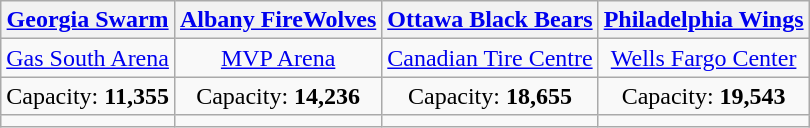<table class="wikitable" style="text-align:center">
<tr>
<th><a href='#'>Georgia Swarm</a></th>
<th><a href='#'>Albany FireWolves</a></th>
<th><a href='#'>Ottawa Black Bears</a></th>
<th><a href='#'>Philadelphia Wings</a></th>
</tr>
<tr>
<td><a href='#'>Gas South Arena</a></td>
<td><a href='#'>MVP Arena</a></td>
<td><a href='#'>Canadian Tire Centre</a></td>
<td><a href='#'>Wells Fargo Center</a></td>
</tr>
<tr>
<td>Capacity: <strong>11,355</strong></td>
<td>Capacity: <strong>14,236</strong></td>
<td>Capacity: <strong>18,655</strong></td>
<td>Capacity: <strong>19,543</strong></td>
</tr>
<tr>
<td></td>
<td></td>
<td></td>
<td></td>
</tr>
</table>
